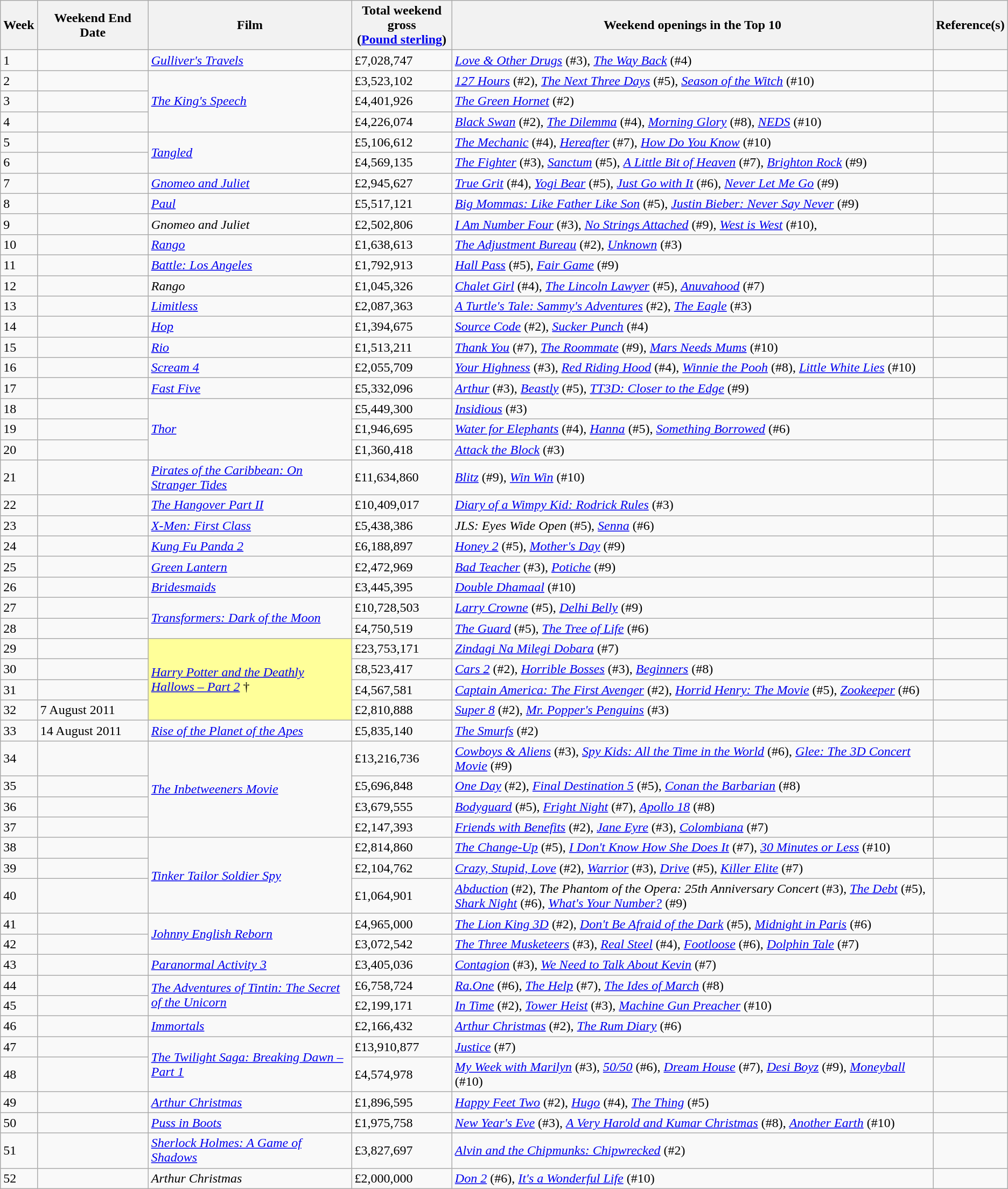<table class="wikitable sortable">
<tr>
<th>Week</th>
<th abbr="Date" style="width:130px">Weekend End Date</th>
<th>Film</th>
<th>Total weekend gross<br>(<a href='#'>Pound sterling</a>)</th>
<th>Weekend openings in the Top 10</th>
<th>Reference(s)</th>
</tr>
<tr>
<td>1</td>
<td></td>
<td><em><a href='#'>Gulliver's Travels</a></em></td>
<td>£7,028,747</td>
<td><em><a href='#'>Love & Other Drugs</a></em> (#3), <em><a href='#'>The Way Back</a></em> (#4)</td>
<td align="center"></td>
</tr>
<tr>
<td>2</td>
<td></td>
<td rowspan="3"><em><a href='#'>The King's Speech</a></em></td>
<td>£3,523,102</td>
<td><em><a href='#'>127 Hours</a></em> (#2), <em><a href='#'>The Next Three Days</a></em> (#5), <em><a href='#'>Season of the Witch</a></em> (#10)</td>
<td align="center"></td>
</tr>
<tr>
<td>3</td>
<td></td>
<td>£4,401,926</td>
<td><em><a href='#'>The Green Hornet</a></em> (#2)</td>
<td align="center"></td>
</tr>
<tr>
<td>4</td>
<td></td>
<td>£4,226,074</td>
<td><em><a href='#'>Black Swan</a></em> (#2), <em><a href='#'>The Dilemma</a></em> (#4), <em><a href='#'>Morning Glory</a></em> (#8), <em><a href='#'>NEDS</a></em> (#10)</td>
<td align="center"></td>
</tr>
<tr>
<td>5</td>
<td></td>
<td rowspan="2"><em><a href='#'>Tangled</a></em></td>
<td>£5,106,612</td>
<td><em><a href='#'>The Mechanic</a></em> (#4), <em><a href='#'>Hereafter</a></em> (#7), <em><a href='#'>How Do You Know</a></em> (#10)</td>
<td align="center"></td>
</tr>
<tr>
<td>6</td>
<td></td>
<td>£4,569,135</td>
<td><em><a href='#'>The Fighter</a></em> (#3), <em><a href='#'>Sanctum</a></em> (#5), <em><a href='#'>A Little Bit of Heaven</a></em> (#7), <em><a href='#'>Brighton Rock</a></em> (#9)</td>
<td align="center"></td>
</tr>
<tr>
<td>7</td>
<td></td>
<td><em><a href='#'>Gnomeo and Juliet</a></em></td>
<td>£2,945,627</td>
<td><em><a href='#'>True Grit</a></em> (#4), <em><a href='#'>Yogi Bear</a></em> (#5), <em><a href='#'>Just Go with It</a></em> (#6), <em><a href='#'>Never Let Me Go</a></em> (#9)</td>
<td align="center"></td>
</tr>
<tr>
<td>8</td>
<td></td>
<td><em><a href='#'>Paul</a></em></td>
<td>£5,517,121</td>
<td><em><a href='#'>Big Mommas: Like Father Like Son</a></em> (#5), <em><a href='#'>Justin Bieber: Never Say Never</a></em> (#9)</td>
<td align="center"></td>
</tr>
<tr>
<td>9</td>
<td></td>
<td><em>Gnomeo and Juliet</em></td>
<td>£2,502,806</td>
<td><em><a href='#'>I Am Number Four</a></em> (#3), <em><a href='#'>No Strings Attached</a></em> (#9), <em><a href='#'>West is West</a></em> (#10),</td>
<td align="center"></td>
</tr>
<tr>
<td>10</td>
<td></td>
<td><em><a href='#'>Rango</a></em></td>
<td>£1,638,613</td>
<td><em><a href='#'>The Adjustment Bureau</a></em> (#2), <em><a href='#'>Unknown</a></em> (#3)</td>
<td align="center"></td>
</tr>
<tr>
<td>11</td>
<td></td>
<td><em><a href='#'>Battle: Los Angeles</a></em></td>
<td>£1,792,913</td>
<td><em><a href='#'>Hall Pass</a></em> (#5), <em><a href='#'>Fair Game</a></em> (#9)</td>
<td align="center"></td>
</tr>
<tr>
<td>12</td>
<td></td>
<td><em>Rango</em></td>
<td>£1,045,326</td>
<td><em><a href='#'>Chalet Girl</a></em> (#4), <em><a href='#'>The Lincoln Lawyer</a></em> (#5), <em><a href='#'>Anuvahood</a></em> (#7)</td>
<td align="center"></td>
</tr>
<tr>
<td>13</td>
<td></td>
<td><em><a href='#'>Limitless</a></em></td>
<td>£2,087,363</td>
<td><em><a href='#'>A Turtle's Tale: Sammy's Adventures</a></em> (#2), <em><a href='#'>The Eagle</a></em> (#3)</td>
<td align="center"></td>
</tr>
<tr>
<td>14</td>
<td></td>
<td><em><a href='#'>Hop</a></em></td>
<td>£1,394,675</td>
<td><em><a href='#'>Source Code</a></em> (#2), <em><a href='#'>Sucker Punch</a></em> (#4)</td>
<td align="center"></td>
</tr>
<tr>
<td>15</td>
<td></td>
<td><em><a href='#'>Rio</a></em></td>
<td>£1,513,211</td>
<td><em><a href='#'>Thank You</a></em> (#7), <em><a href='#'>The Roommate</a></em> (#9), <em><a href='#'>Mars Needs Mums</a></em> (#10)</td>
<td align="center"></td>
</tr>
<tr>
<td>16</td>
<td></td>
<td><em><a href='#'>Scream 4</a></em></td>
<td>£2,055,709</td>
<td><em><a href='#'>Your Highness</a></em> (#3), <em><a href='#'>Red Riding Hood</a></em> (#4), <em><a href='#'>Winnie the Pooh</a></em> (#8), <em><a href='#'>Little White Lies</a></em> (#10)</td>
<td align="center"></td>
</tr>
<tr>
<td>17</td>
<td></td>
<td><em><a href='#'>Fast Five</a></em></td>
<td>£5,332,096</td>
<td><em><a href='#'>Arthur</a></em> (#3), <em><a href='#'>Beastly</a></em> (#5), <em><a href='#'>TT3D: Closer to the Edge</a></em> (#9)</td>
<td align="center"></td>
</tr>
<tr>
<td>18</td>
<td></td>
<td rowspan="3"><em><a href='#'>Thor</a></em></td>
<td>£5,449,300</td>
<td><em><a href='#'>Insidious</a></em> (#3)</td>
<td align="center"></td>
</tr>
<tr>
<td>19</td>
<td></td>
<td>£1,946,695</td>
<td><em><a href='#'>Water for Elephants</a></em> (#4), <em><a href='#'>Hanna</a></em> (#5), <em><a href='#'>Something Borrowed</a></em> (#6)</td>
<td align="center"></td>
</tr>
<tr>
<td>20</td>
<td></td>
<td>£1,360,418</td>
<td><em><a href='#'>Attack the Block</a></em> (#3)</td>
<td align="center"></td>
</tr>
<tr>
<td>21</td>
<td></td>
<td><em><a href='#'>Pirates of the Caribbean: On Stranger Tides</a></em></td>
<td>£11,634,860</td>
<td><em><a href='#'>Blitz</a></em> (#9), <em><a href='#'>Win Win</a></em> (#10)</td>
<td align="center"></td>
</tr>
<tr>
<td>22</td>
<td></td>
<td><em><a href='#'>The Hangover Part II</a></em></td>
<td>£10,409,017</td>
<td><em><a href='#'>Diary of a Wimpy Kid: Rodrick Rules</a></em> (#3)</td>
<td align="center"></td>
</tr>
<tr>
<td>23</td>
<td></td>
<td><em><a href='#'>X-Men: First Class</a></em></td>
<td>£5,438,386</td>
<td><em>JLS: Eyes Wide Open</em> (#5), <em><a href='#'>Senna</a></em> (#6)</td>
<td align="center"></td>
</tr>
<tr>
<td>24</td>
<td></td>
<td><em><a href='#'>Kung Fu Panda 2</a></em></td>
<td>£6,188,897</td>
<td><em><a href='#'>Honey 2</a></em> (#5), <em><a href='#'>Mother's Day</a></em> (#9)</td>
<td align="center"></td>
</tr>
<tr>
<td>25</td>
<td></td>
<td><em><a href='#'>Green Lantern</a></em></td>
<td>£2,472,969</td>
<td><em><a href='#'>Bad Teacher</a></em> (#3), <em><a href='#'>Potiche</a></em> (#9)</td>
<td align="center"></td>
</tr>
<tr>
<td>26</td>
<td></td>
<td><em><a href='#'>Bridesmaids</a></em></td>
<td>£3,445,395</td>
<td><em><a href='#'>Double Dhamaal</a></em> (#10)</td>
<td align="center"></td>
</tr>
<tr>
<td>27</td>
<td></td>
<td rowspan="2"><em><a href='#'>Transformers: Dark of the Moon</a></em></td>
<td>£10,728,503</td>
<td><em><a href='#'>Larry Crowne</a></em> (#5), <em><a href='#'>Delhi Belly</a></em> (#9)</td>
<td align="center"></td>
</tr>
<tr>
<td>28</td>
<td></td>
<td>£4,750,519</td>
<td><em><a href='#'>The Guard</a></em> (#5), <em><a href='#'>The Tree of Life</a></em> (#6)</td>
<td align="center"></td>
</tr>
<tr>
<td>29</td>
<td></td>
<td rowspan="4" style="background-color:#FFFF99"><em><a href='#'>Harry Potter and the Deathly Hallows – Part 2</a></em> †</td>
<td>£23,753,171</td>
<td><em><a href='#'>Zindagi Na Milegi Dobara</a></em> (#7)</td>
<td align="center"></td>
</tr>
<tr>
<td>30</td>
<td></td>
<td>£8,523,417</td>
<td><em><a href='#'>Cars 2</a></em> (#2), <em><a href='#'>Horrible Bosses</a></em> (#3), <em><a href='#'>Beginners</a></em> (#8)</td>
<td align="center"></td>
</tr>
<tr>
<td>31</td>
<td></td>
<td>£4,567,581</td>
<td><em><a href='#'>Captain America: The First Avenger</a></em> (#2), <em><a href='#'>Horrid Henry: The Movie</a></em> (#5), <em><a href='#'>Zookeeper</a></em> (#6)</td>
<td align="center"></td>
</tr>
<tr>
<td>32</td>
<td>7 August 2011</td>
<td>£2,810,888</td>
<td><em><a href='#'>Super 8</a></em> (#2), <em><a href='#'>Mr. Popper's Penguins</a></em> (#3)</td>
<td align="center"></td>
</tr>
<tr>
<td>33</td>
<td>14 August 2011</td>
<td><em><a href='#'>Rise of the Planet of the Apes</a></em></td>
<td>£5,835,140</td>
<td><em><a href='#'>The Smurfs</a></em> (#2)</td>
<td align="center"></td>
</tr>
<tr>
<td>34</td>
<td></td>
<td rowspan="4"><em><a href='#'>The Inbetweeners Movie</a></em></td>
<td>£13,216,736</td>
<td><em><a href='#'>Cowboys & Aliens</a></em> (#3), <em><a href='#'>Spy Kids: All the Time in the World</a></em> (#6), <em><a href='#'>Glee: The 3D Concert Movie</a></em> (#9)</td>
<td align="center"></td>
</tr>
<tr>
<td>35</td>
<td></td>
<td>£5,696,848</td>
<td><em><a href='#'>One Day</a></em> (#2), <em><a href='#'>Final Destination 5</a></em> (#5), <em><a href='#'>Conan the Barbarian</a></em> (#8)</td>
<td align="center"></td>
</tr>
<tr>
<td>36</td>
<td></td>
<td>£3,679,555</td>
<td><em><a href='#'>Bodyguard</a></em> (#5), <em><a href='#'>Fright Night</a></em> (#7), <em><a href='#'>Apollo 18</a></em> (#8)</td>
<td align="center"></td>
</tr>
<tr>
<td>37</td>
<td></td>
<td>£2,147,393</td>
<td><em><a href='#'>Friends with Benefits</a></em> (#2), <em><a href='#'>Jane Eyre</a></em> (#3), <em><a href='#'>Colombiana</a></em> (#7)</td>
<td align="center"></td>
</tr>
<tr>
<td>38</td>
<td></td>
<td rowspan="3"><em><a href='#'>Tinker Tailor Soldier Spy</a></em></td>
<td>£2,814,860</td>
<td><em><a href='#'>The Change-Up</a></em> (#5), <em><a href='#'>I Don't Know How She Does It</a></em> (#7), <em><a href='#'>30 Minutes or Less</a></em> (#10)</td>
<td align="center"></td>
</tr>
<tr>
<td>39</td>
<td></td>
<td>£2,104,762</td>
<td><em><a href='#'>Crazy, Stupid, Love</a></em> (#2), <em><a href='#'>Warrior</a></em> (#3), <em><a href='#'>Drive</a></em> (#5), <em><a href='#'>Killer Elite</a></em> (#7)</td>
<td align="center"></td>
</tr>
<tr>
<td>40</td>
<td></td>
<td>£1,064,901</td>
<td><em><a href='#'>Abduction</a></em> (#2), <em>The Phantom of the Opera: 25th Anniversary Concert</em> (#3), <em><a href='#'>The Debt</a></em> (#5), <em><a href='#'>Shark Night</a></em> (#6), <em><a href='#'>What's Your Number?</a></em> (#9)</td>
<td align="center"></td>
</tr>
<tr>
<td>41</td>
<td></td>
<td rowspan="2"><em><a href='#'>Johnny English Reborn</a></em></td>
<td>£4,965,000</td>
<td><em><a href='#'>The Lion King 3D</a></em> (#2), <em><a href='#'>Don't Be Afraid of the Dark</a></em> (#5), <em><a href='#'>Midnight in Paris</a></em> (#6)</td>
<td align="center"></td>
</tr>
<tr>
<td>42</td>
<td></td>
<td>£3,072,542</td>
<td><em><a href='#'>The Three Musketeers</a></em> (#3), <em><a href='#'>Real Steel</a></em> (#4), <em><a href='#'>Footloose</a></em> (#6), <em><a href='#'>Dolphin Tale</a></em> (#7)</td>
<td align="center"></td>
</tr>
<tr>
<td>43</td>
<td></td>
<td><em><a href='#'>Paranormal Activity 3</a></em></td>
<td>£3,405,036</td>
<td><em><a href='#'>Contagion</a></em> (#3), <em><a href='#'>We Need to Talk About Kevin</a></em> (#7)</td>
<td align="center"></td>
</tr>
<tr>
<td>44</td>
<td></td>
<td rowspan="2"><em><a href='#'>The Adventures of Tintin: The Secret of the Unicorn</a></em></td>
<td>£6,758,724</td>
<td><em><a href='#'>Ra.One</a></em> (#6), <em><a href='#'>The Help</a></em> (#7), <em><a href='#'>The Ides of March</a></em> (#8)</td>
<td align="center"></td>
</tr>
<tr>
<td>45</td>
<td></td>
<td>£2,199,171</td>
<td><em><a href='#'>In Time</a></em> (#2), <em><a href='#'>Tower Heist</a></em> (#3), <em><a href='#'>Machine Gun Preacher</a></em> (#10)</td>
<td align="center"></td>
</tr>
<tr>
<td>46</td>
<td></td>
<td><em><a href='#'>Immortals</a></em></td>
<td>£2,166,432</td>
<td><em><a href='#'>Arthur Christmas</a></em> (#2), <em><a href='#'>The Rum Diary</a></em> (#6)</td>
<td align="center"></td>
</tr>
<tr>
<td>47</td>
<td></td>
<td rowspan="2"><em><a href='#'>The Twilight Saga: Breaking Dawn – Part 1</a></em></td>
<td>£13,910,877</td>
<td><em><a href='#'>Justice</a></em> (#7)</td>
<td align="center"></td>
</tr>
<tr>
<td>48</td>
<td></td>
<td>£4,574,978</td>
<td><em><a href='#'>My Week with Marilyn</a></em> (#3), <em><a href='#'>50/50</a></em> (#6), <em><a href='#'>Dream House</a></em> (#7), <em><a href='#'>Desi Boyz</a></em> (#9), <em><a href='#'>Moneyball</a></em> (#10)</td>
<td align="center"></td>
</tr>
<tr>
<td>49</td>
<td></td>
<td><em><a href='#'>Arthur Christmas</a></em></td>
<td>£1,896,595</td>
<td><em><a href='#'>Happy Feet Two</a></em> (#2), <em><a href='#'>Hugo</a></em> (#4), <em><a href='#'>The Thing</a></em> (#5)</td>
<td align="center"></td>
</tr>
<tr>
<td>50</td>
<td></td>
<td><em><a href='#'>Puss in Boots</a></em></td>
<td>£1,975,758</td>
<td><em><a href='#'>New Year's Eve</a></em> (#3), <em><a href='#'>A Very Harold and Kumar Christmas</a></em> (#8), <em><a href='#'>Another Earth</a></em> (#10)</td>
<td align="center"></td>
</tr>
<tr>
<td>51</td>
<td></td>
<td><em><a href='#'>Sherlock Holmes: A Game of Shadows</a></em></td>
<td>£3,827,697</td>
<td><em><a href='#'>Alvin and the Chipmunks: Chipwrecked</a></em> (#2)</td>
<td align="center"></td>
</tr>
<tr>
<td>52</td>
<td></td>
<td><em>Arthur Christmas</em></td>
<td>£2,000,000</td>
<td><em><a href='#'>Don 2</a></em> (#6), <em><a href='#'>It's a Wonderful Life</a></em> (#10)</td>
<td align="center"></td>
</tr>
</table>
